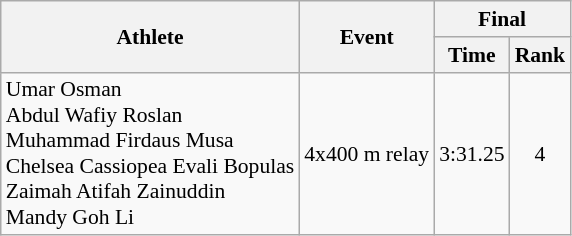<table class="wikitable" style="font-size:90%">
<tr>
<th rowspan="2">Athlete</th>
<th rowspan="2">Event</th>
<th colspan="2">Final</th>
</tr>
<tr>
<th>Time</th>
<th>Rank</th>
</tr>
<tr align="center">
<td align="left">Umar Osman<br>Abdul Wafiy Roslan<br>Muhammad Firdaus Musa<br>Chelsea Cassiopea Evali Bopulas<br>Zaimah Atifah Zainuddin<br>Mandy Goh Li</td>
<td align="left">4x400 m relay</td>
<td>3:31.25</td>
<td>4</td>
</tr>
</table>
